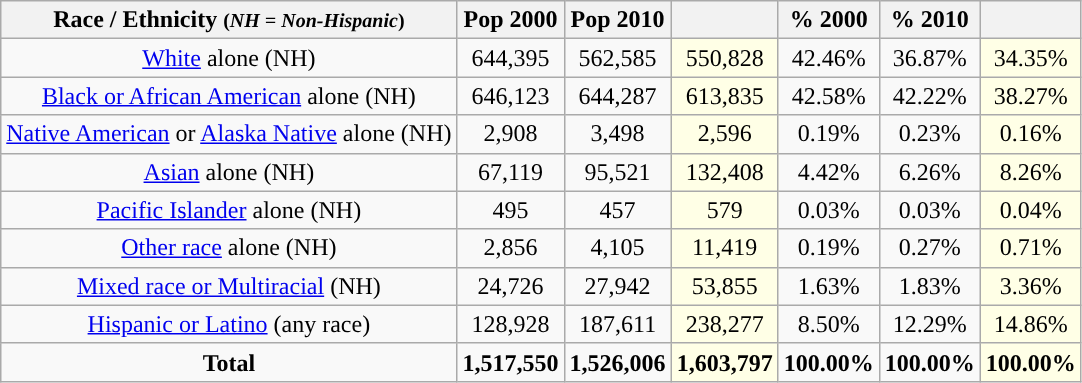<table class="wikitable" style="text-align:center;">
<tr>
<th>Race / Ethnicity <small>(<em>NH = Non-Hispanic</em>)</small></th>
<th>Pop 2000</th>
<th>Pop 2010</th>
<th></th>
<th>% 2000</th>
<th>% 2010</th>
<th></th>
</tr>
<tr>
<td><a href='#'>White</a> alone (NH)</td>
<td>644,395</td>
<td>562,585</td>
<td style='background: #ffffe6;'>550,828</td>
<td>42.46%</td>
<td>36.87%</td>
<td style='background: #ffffe6;'>34.35%</td>
</tr>
<tr>
<td><a href='#'>Black or African American</a> alone (NH)</td>
<td>646,123</td>
<td>644,287</td>
<td style='background: #ffffe6;'>613,835</td>
<td>42.58%</td>
<td>42.22%</td>
<td style='background: #ffffe6;'>38.27%</td>
</tr>
<tr>
<td><a href='#'>Native American</a> or <a href='#'>Alaska Native</a> alone (NH)</td>
<td>2,908</td>
<td>3,498</td>
<td style='background: #ffffe6;'>2,596</td>
<td>0.19%</td>
<td>0.23%</td>
<td style='background: #ffffe6;'>0.16%</td>
</tr>
<tr>
<td><a href='#'>Asian</a> alone (NH)</td>
<td>67,119</td>
<td>95,521</td>
<td style='background: #ffffe6;'>132,408</td>
<td>4.42%</td>
<td>6.26%</td>
<td style='background: #ffffe6;'>8.26%</td>
</tr>
<tr>
<td><a href='#'>Pacific Islander</a> alone (NH)</td>
<td>495</td>
<td>457</td>
<td style='background: #ffffe6;'>579</td>
<td>0.03%</td>
<td>0.03%</td>
<td style='background: #ffffe6;'>0.04%</td>
</tr>
<tr>
<td><a href='#'>Other race</a> alone (NH)</td>
<td>2,856</td>
<td>4,105</td>
<td style='background: #ffffe6;'>11,419</td>
<td>0.19%</td>
<td>0.27%</td>
<td style='background: #ffffe6;'>0.71%</td>
</tr>
<tr>
<td><a href='#'>Mixed race or Multiracial</a> (NH)</td>
<td>24,726</td>
<td>27,942</td>
<td style='background: #ffffe6;'>53,855</td>
<td>1.63%</td>
<td>1.83%</td>
<td style='background: #ffffe6;'>3.36%</td>
</tr>
<tr>
<td><a href='#'>Hispanic or Latino</a> (any race)</td>
<td>128,928</td>
<td>187,611</td>
<td style='background: #ffffe6;'>238,277</td>
<td>8.50%</td>
<td>12.29%</td>
<td style='background: #ffffe6;'>14.86%</td>
</tr>
<tr>
<td><strong>Total</strong></td>
<td><strong>1,517,550</strong></td>
<td><strong>1,526,006</strong></td>
<td style='background: #ffffe6;'><strong>1,603,797</strong></td>
<td><strong>100.00%</strong></td>
<td><strong>100.00%</strong></td>
<td style='background: #ffffe6;'><strong>100.00%</strong></td>
</tr>
</table>
